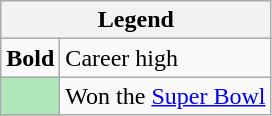<table class=wikitable>
<tr>
<th colspan="2">Legend</th>
</tr>
<tr>
<td><strong>Bold</strong></td>
<td>Career high</td>
</tr>
<tr>
<td style="background:#afe6ba;"></td>
<td>Won the <a href='#'>Super Bowl</a></td>
</tr>
</table>
